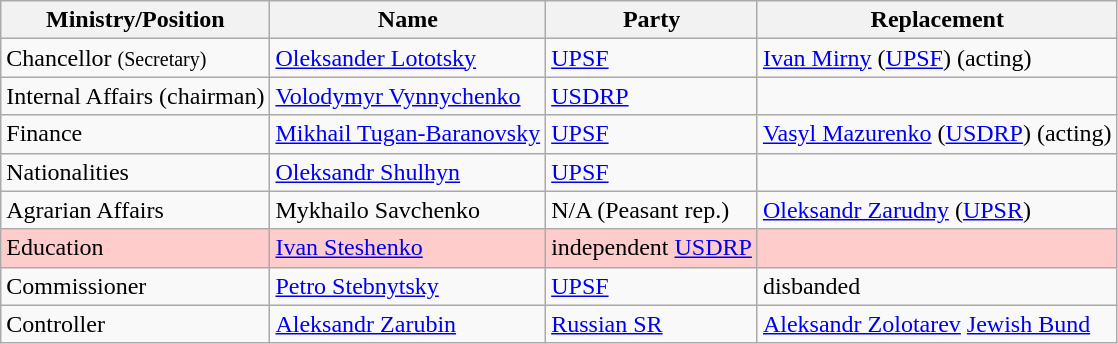<table class="wikitable">
<tr>
<th>Ministry/Position</th>
<th>Name</th>
<th>Party</th>
<th>Replacement</th>
</tr>
<tr>
<td>Chancellor <small>(Secretary)</small></td>
<td><a href='#'>Oleksander Lototsky</a></td>
<td><a href='#'>UPSF</a></td>
<td><a href='#'>Ivan Mirny</a> (<a href='#'>UPSF</a>) (acting)</td>
</tr>
<tr>
<td>Internal Affairs (chairman)</td>
<td><a href='#'>Volodymyr Vynnychenko</a></td>
<td><a href='#'>USDRP</a></td>
<td></td>
</tr>
<tr>
<td>Finance</td>
<td><a href='#'>Mikhail Tugan-Baranovsky</a></td>
<td><a href='#'>UPSF</a></td>
<td><a href='#'>Vasyl Mazurenko</a> (<a href='#'>USDRP</a>) (acting)</td>
</tr>
<tr>
<td>Nationalities</td>
<td><a href='#'>Oleksandr Shulhyn</a></td>
<td><a href='#'>UPSF</a></td>
<td></td>
</tr>
<tr>
<td>Agrarian Affairs</td>
<td>Mykhailo Savchenko</td>
<td>N/A (Peasant rep.)</td>
<td><a href='#'>Oleksandr Zarudny</a> (<a href='#'>UPSR</a>)</td>
</tr>
<tr bgcolor="#FFCCCC">
<td>Education</td>
<td><a href='#'>Ivan Steshenko</a></td>
<td>independent <a href='#'>USDRP</a></td>
<td></td>
</tr>
<tr>
<td>Commissioner</td>
<td><a href='#'>Petro Stebnytsky</a></td>
<td><a href='#'>UPSF</a></td>
<td>disbanded</td>
</tr>
<tr>
<td>Controller</td>
<td><a href='#'>Aleksandr Zarubin</a></td>
<td><a href='#'>Russian SR</a></td>
<td><a href='#'>Aleksandr Zolotarev</a> <a href='#'>Jewish Bund</a></td>
</tr>
</table>
